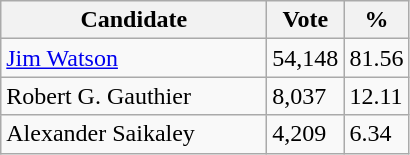<table class="wikitable">
<tr>
<th bgcolor="#DDDDFF" width="170px">Candidate</th>
<th bgcolor="#DDDDFF">Vote</th>
<th bgcolor="#DDDDFF">%</th>
</tr>
<tr>
<td><a href='#'>Jim Watson</a></td>
<td>54,148</td>
<td>81.56</td>
</tr>
<tr>
<td>Robert G. Gauthier</td>
<td>8,037</td>
<td>12.11</td>
</tr>
<tr>
<td>Alexander Saikaley</td>
<td>4,209</td>
<td>6.34</td>
</tr>
</table>
